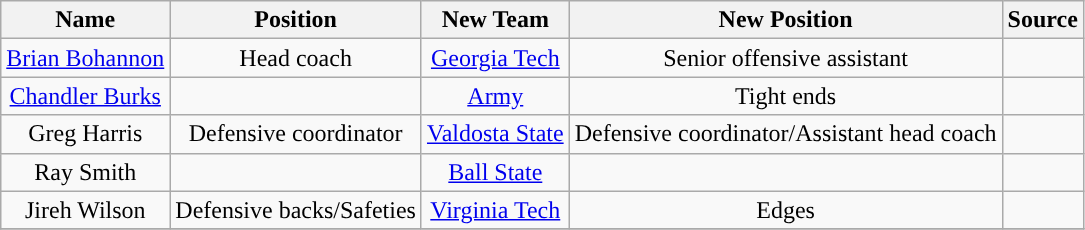<table class="wikitable">
<tr>
<th style="text-align:center; ">Name</th>
<th style="text-align:center; ">Position</th>
<th style="text-align:center; ">New Team</th>
<th style="text-align:center; ">New Position</th>
<th style="text-align:center; ">Source</th>
</tr>
<tr align="center">
<td><a href='#'>Brian Bohannon</a></td>
<td>Head coach</td>
<td><a href='#'>Georgia Tech</a></td>
<td>Senior offensive assistant</td>
<td></td>
</tr>
<tr align="center">
<td><a href='#'>Chandler Burks</a></td>
<td></td>
<td><a href='#'>Army</a></td>
<td>Tight ends</td>
<td></td>
</tr>
<tr align="center">
<td>Greg Harris</td>
<td>Defensive coordinator</td>
<td><a href='#'>Valdosta State</a></td>
<td>Defensive coordinator/Assistant head coach</td>
<td></td>
</tr>
<tr align="center">
<td>Ray Smith</td>
<td></td>
<td><a href='#'>Ball State</a></td>
<td></td>
<td></td>
</tr>
<tr align="center">
<td>Jireh Wilson</td>
<td>Defensive backs/Safeties</td>
<td><a href='#'>Virginia Tech</a></td>
<td>Edges</td>
<td></td>
</tr>
<tr>
</tr>
</table>
